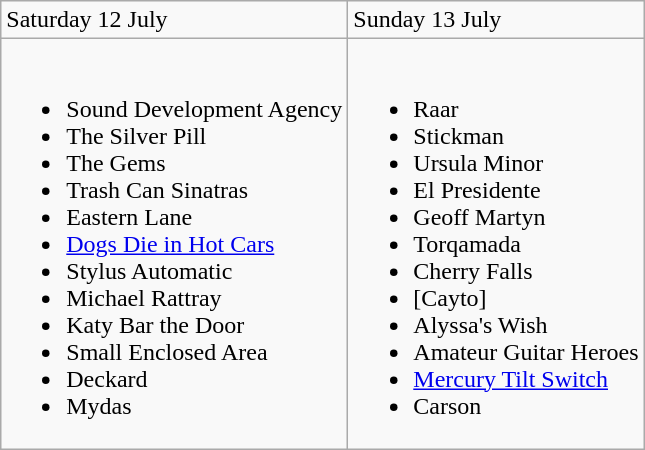<table class="wikitable">
<tr>
<td>Saturday 12 July</td>
<td>Sunday 13 July</td>
</tr>
<tr valign="top">
<td><br><ul><li>Sound Development Agency</li><li>The Silver Pill</li><li>The Gems</li><li>Trash Can Sinatras</li><li>Eastern Lane</li><li><a href='#'>Dogs Die in Hot Cars</a></li><li>Stylus Automatic</li><li>Michael Rattray</li><li>Katy Bar the Door</li><li>Small Enclosed Area</li><li>Deckard</li><li>Mydas</li></ul></td>
<td><br><ul><li>Raar</li><li>Stickman</li><li>Ursula Minor</li><li>El Presidente</li><li>Geoff Martyn</li><li>Torqamada</li><li>Cherry Falls</li><li>[Cayto]</li><li>Alyssa's Wish</li><li>Amateur Guitar Heroes</li><li><a href='#'>Mercury Tilt Switch</a></li><li>Carson</li></ul></td>
</tr>
</table>
